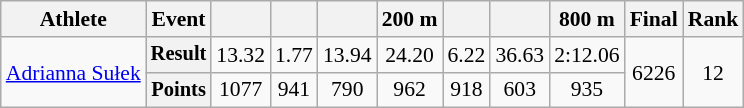<table class="wikitable" style="text-align:center; font-size:90%">
<tr>
<th>Athlete</th>
<th>Event</th>
<th></th>
<th></th>
<th></th>
<th>200 m</th>
<th></th>
<th></th>
<th>800 m</th>
<th>Final</th>
<th>Rank</th>
</tr>
<tr>
<td rowspan=2 align=left><a href='#'>Adrianna Sułek</a></td>
<th style=font-size:95%>Result</th>
<td>13.32</td>
<td>1.77</td>
<td>13.94</td>
<td>24.20</td>
<td>6.22</td>
<td>36.63</td>
<td>2:12.06</td>
<td rowspan=2>6226</td>
<td rowspan=2>12</td>
</tr>
<tr>
<th style=font-size:95%>Points</th>
<td>1077</td>
<td>941</td>
<td>790</td>
<td>962</td>
<td>918</td>
<td>603</td>
<td>935</td>
</tr>
</table>
